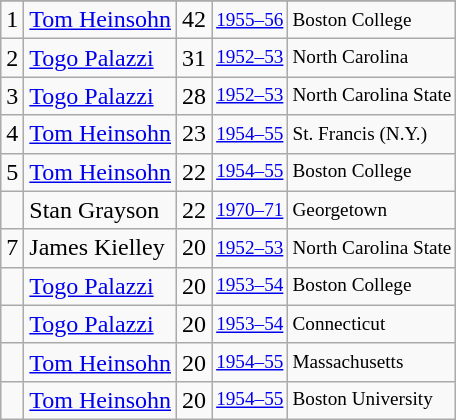<table class="wikitable">
<tr>
</tr>
<tr>
<td>1</td>
<td><a href='#'>Tom Heinsohn</a></td>
<td>42</td>
<td style="font-size:80%;"><a href='#'>1955–56</a></td>
<td style="font-size:80%;">Boston College</td>
</tr>
<tr>
<td>2</td>
<td><a href='#'>Togo Palazzi</a></td>
<td>31</td>
<td style="font-size:80%;"><a href='#'>1952–53</a></td>
<td style="font-size:80%;">North Carolina</td>
</tr>
<tr>
<td>3</td>
<td><a href='#'>Togo Palazzi</a></td>
<td>28</td>
<td style="font-size:80%;"><a href='#'>1952–53</a></td>
<td style="font-size:80%;">North Carolina State</td>
</tr>
<tr>
<td>4</td>
<td><a href='#'>Tom Heinsohn</a></td>
<td>23</td>
<td style="font-size:80%;"><a href='#'>1954–55</a></td>
<td style="font-size:80%;">St. Francis (N.Y.)</td>
</tr>
<tr>
<td>5</td>
<td><a href='#'>Tom Heinsohn</a></td>
<td>22</td>
<td style="font-size:80%;"><a href='#'>1954–55</a></td>
<td style="font-size:80%;">Boston College</td>
</tr>
<tr>
<td></td>
<td>Stan Grayson</td>
<td>22</td>
<td style="font-size:80%;"><a href='#'>1970–71</a></td>
<td style="font-size:80%;">Georgetown</td>
</tr>
<tr>
<td>7</td>
<td>James Kielley</td>
<td>20</td>
<td style="font-size:80%;"><a href='#'>1952–53</a></td>
<td style="font-size:80%;">North Carolina State</td>
</tr>
<tr>
<td></td>
<td><a href='#'>Togo Palazzi</a></td>
<td>20</td>
<td style="font-size:80%;"><a href='#'>1953–54</a></td>
<td style="font-size:80%;">Boston College</td>
</tr>
<tr>
<td></td>
<td><a href='#'>Togo Palazzi</a></td>
<td>20</td>
<td style="font-size:80%;"><a href='#'>1953–54</a></td>
<td style="font-size:80%;">Connecticut</td>
</tr>
<tr>
<td></td>
<td><a href='#'>Tom Heinsohn</a></td>
<td>20</td>
<td style="font-size:80%;"><a href='#'>1954–55</a></td>
<td style="font-size:80%;">Massachusetts</td>
</tr>
<tr>
<td></td>
<td><a href='#'>Tom Heinsohn</a></td>
<td>20</td>
<td style="font-size:80%;"><a href='#'>1954–55</a></td>
<td style="font-size:80%;">Boston University</td>
</tr>
</table>
